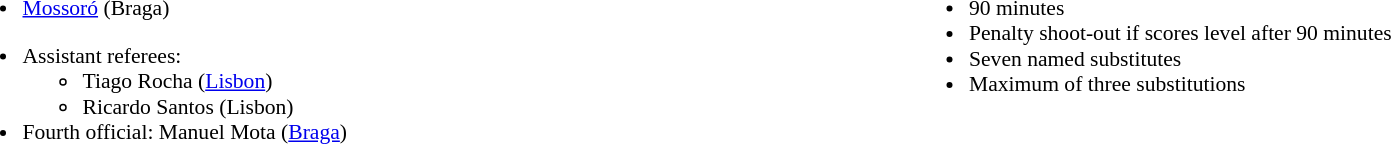<table style="width:100%; font-size:90%">
<tr>
<td style="width:50%; vertical-align:top"><br><ul><li> <a href='#'>Mossoró</a> (Braga)</li></ul><ul><li>Assistant referees:<ul><li>Tiago Rocha (<a href='#'>Lisbon</a>)</li><li>Ricardo Santos (Lisbon)</li></ul></li><li>Fourth official: Manuel Mota (<a href='#'>Braga</a>)</li></ul></td>
<td style="width:50%; vertical-align:top"><br><ul><li>90 minutes</li><li>Penalty shoot-out if scores level after 90 minutes</li><li>Seven named substitutes</li><li>Maximum of three substitutions</li></ul></td>
</tr>
</table>
